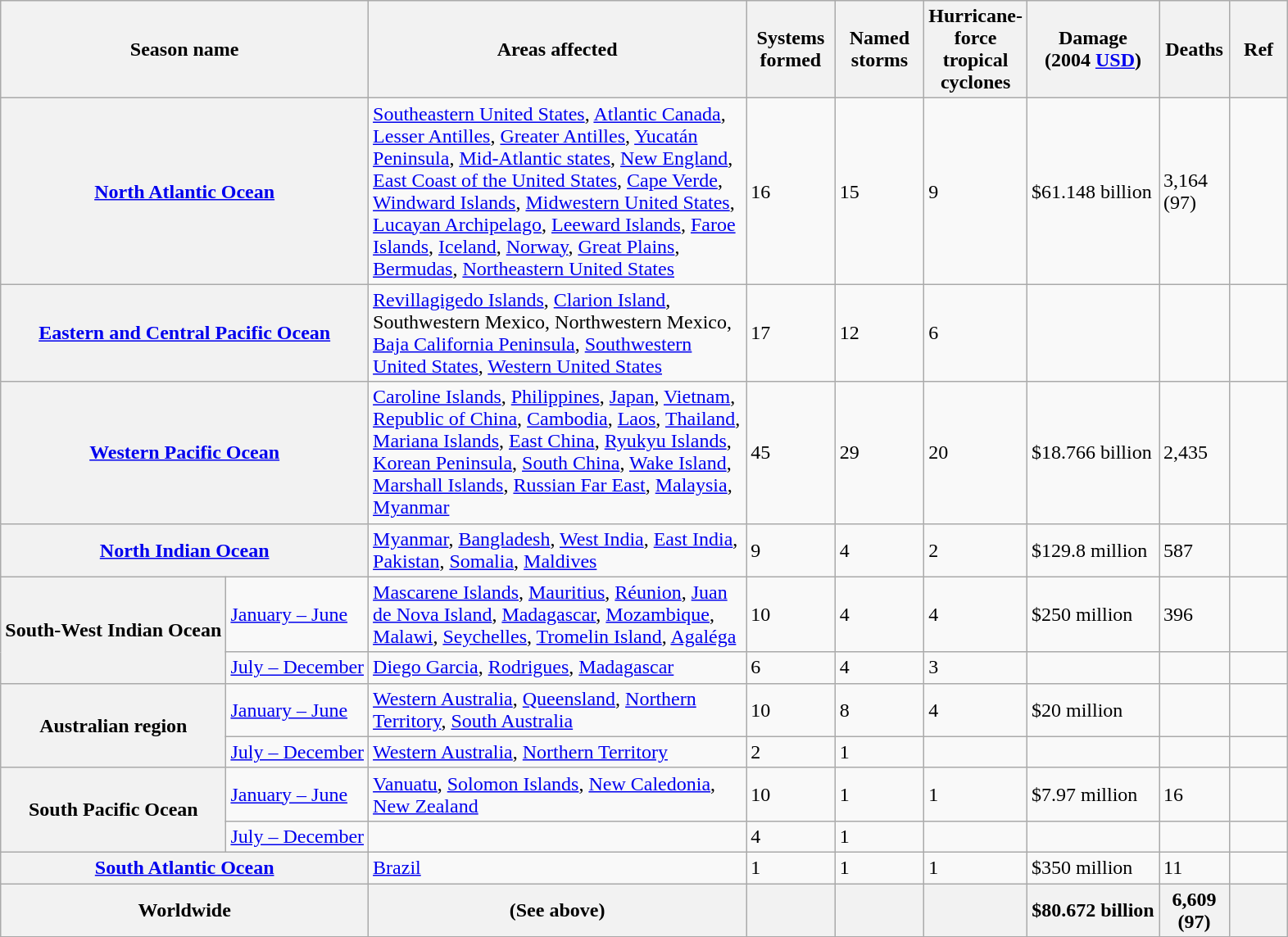<table class="wikitable">
<tr>
<th colspan=2><strong>Season name</strong></th>
<th width="300"><strong>Areas affected</strong></th>
<th width="65"><strong>Systems formed</strong></th>
<th width="65"><strong>Named storms</strong></th>
<th width="65"><strong>Hurricane-force<br>tropical cyclones</strong></th>
<th width="100"><strong>Damage<br>(2004 <a href='#'>USD</a>)</strong></th>
<th width="50"><strong>Deaths</strong></th>
<th width="40"><strong>Ref</strong></th>
</tr>
<tr>
<th colspan=2><a href='#'>North Atlantic Ocean</a></th>
<td><a href='#'>Southeastern United States</a>, <a href='#'>Atlantic Canada</a>, <a href='#'>Lesser Antilles</a>, <a href='#'>Greater Antilles</a>, <a href='#'>Yucatán Peninsula</a>, <a href='#'>Mid-Atlantic states</a>, <a href='#'>New England</a>, <a href='#'>East Coast of the United States</a>, <a href='#'>Cape Verde</a>, <a href='#'>Windward Islands</a>, <a href='#'>Midwestern United States</a>, <a href='#'>Lucayan Archipelago</a>, <a href='#'>Leeward Islands</a>, <a href='#'>Faroe Islands</a>, <a href='#'>Iceland</a>, <a href='#'>Norway</a>, <a href='#'>Great Plains</a>, <a href='#'>Bermudas</a>, <a href='#'>Northeastern United States</a></td>
<td>16</td>
<td>15</td>
<td>9</td>
<td>$61.148 billion</td>
<td>3,164 (97)</td>
<td></td>
</tr>
<tr>
<th colspan=2><a href='#'>Eastern and Central Pacific Ocean</a></th>
<td><a href='#'>Revillagigedo Islands</a>, <a href='#'>Clarion Island</a>, Southwestern Mexico, Northwestern Mexico, <a href='#'>Baja California Peninsula</a>, <a href='#'>Southwestern United States</a>, <a href='#'>Western United States</a></td>
<td>17</td>
<td>12</td>
<td>6</td>
<td></td>
<td></td>
<td></td>
</tr>
<tr>
<th colspan=2><a href='#'>Western Pacific Ocean</a></th>
<td><a href='#'>Caroline Islands</a>, <a href='#'>Philippines</a>, <a href='#'>Japan</a>, <a href='#'>Vietnam</a>, <a href='#'>Republic of China</a>, <a href='#'>Cambodia</a>, <a href='#'>Laos</a>, <a href='#'>Thailand</a>, <a href='#'>Mariana Islands</a>, <a href='#'>East China</a>, <a href='#'>Ryukyu Islands</a>, <a href='#'>Korean Peninsula</a>, <a href='#'>South China</a>, <a href='#'>Wake Island</a>, <a href='#'>Marshall Islands</a>, <a href='#'>Russian Far East</a>, <a href='#'>Malaysia</a>, <a href='#'>Myanmar</a></td>
<td>45</td>
<td>29</td>
<td>20</td>
<td>$18.766 billion </td>
<td>2,435</td>
<td></td>
</tr>
<tr>
<th colspan=2><a href='#'>North Indian Ocean</a></th>
<td><a href='#'>Myanmar</a>, <a href='#'>Bangladesh</a>, <a href='#'>West India</a>, <a href='#'>East India</a>, <a href='#'>Pakistan</a>, <a href='#'>Somalia</a>, <a href='#'>Maldives</a></td>
<td>9</td>
<td>4</td>
<td>2</td>
<td>$129.8 million</td>
<td>587</td>
<td></td>
</tr>
<tr>
<th rowspan=2>South-West Indian Ocean</th>
<td><a href='#'>January – June</a></td>
<td><a href='#'>Mascarene Islands</a>, <a href='#'>Mauritius</a>, <a href='#'>Réunion</a>, <a href='#'>Juan de Nova Island</a>, <a href='#'>Madagascar</a>, <a href='#'>Mozambique</a>, <a href='#'>Malawi</a>, <a href='#'>Seychelles</a>, <a href='#'>Tromelin Island</a>, <a href='#'>Agaléga</a></td>
<td>10</td>
<td>4</td>
<td>4</td>
<td>$250 million</td>
<td>396</td>
<td></td>
</tr>
<tr>
<td><a href='#'>July – December</a></td>
<td><a href='#'>Diego Garcia</a>, <a href='#'>Rodrigues</a>, <a href='#'>Madagascar</a></td>
<td>6</td>
<td>4</td>
<td>3</td>
<td></td>
<td></td>
<td></td>
</tr>
<tr>
<th rowspan=2>Australian region</th>
<td><a href='#'>January – June</a></td>
<td><a href='#'>Western Australia</a>, <a href='#'>Queensland</a>, <a href='#'>Northern Territory</a>, <a href='#'>South Australia</a></td>
<td>10</td>
<td>8</td>
<td>4</td>
<td>$20 million</td>
<td></td>
<td></td>
</tr>
<tr>
<td><a href='#'>July – December</a></td>
<td><a href='#'>Western Australia</a>, <a href='#'>Northern Territory</a></td>
<td>2</td>
<td>1</td>
<td></td>
<td></td>
<td></td>
<td></td>
</tr>
<tr>
<th rowspan=2>South Pacific Ocean</th>
<td><a href='#'>January – June</a></td>
<td><a href='#'>Vanuatu</a>, <a href='#'>Solomon Islands</a>, <a href='#'>New Caledonia</a>, <a href='#'>New Zealand</a></td>
<td>10</td>
<td>1</td>
<td>1</td>
<td>$7.97 million</td>
<td>16</td>
<td></td>
</tr>
<tr>
<td><a href='#'>July – December</a></td>
<td></td>
<td>4</td>
<td>1</td>
<td></td>
<td></td>
<td></td>
<td></td>
</tr>
<tr>
<th colspan=2><a href='#'>South Atlantic Ocean</a></th>
<td><a href='#'>Brazil</a></td>
<td>1</td>
<td>1</td>
<td>1</td>
<td>$350 million</td>
<td>11</td>
<td></td>
</tr>
<tr>
<th colspan=2>Worldwide</th>
<th>(See above)</th>
<th> </th>
<th> </th>
<th> </th>
<th>$80.672 billion </th>
<th>6,609 (97)</th>
<th></th>
</tr>
</table>
